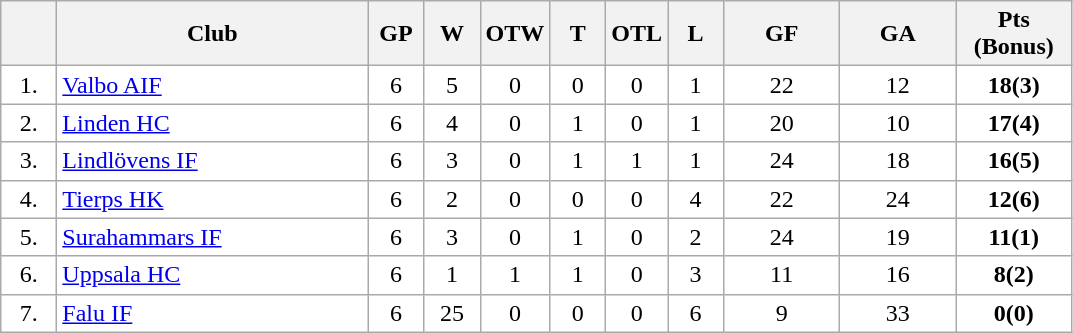<table class="wikitable">
<tr>
<th width="30"></th>
<th width="200">Club</th>
<th width="30">GP</th>
<th width="30">W</th>
<th width="30">OTW</th>
<th width="30">T</th>
<th width="30">OTL</th>
<th width="30">L</th>
<th width="70">GF</th>
<th width="70">GA</th>
<th width="70">Pts (Bonus)</th>
</tr>
<tr bgcolor="#FFFFFF" align="center">
<td>1.</td>
<td align="left"><a href='#'>Valbo AIF</a></td>
<td>6</td>
<td>5</td>
<td>0</td>
<td>0</td>
<td>0</td>
<td>1</td>
<td>22</td>
<td>12</td>
<td><strong>18(3)</strong></td>
</tr>
<tr bgcolor="#FFFFFF" align="center">
<td>2.</td>
<td align="left"><a href='#'>Linden HC</a></td>
<td>6</td>
<td>4</td>
<td>0</td>
<td>1</td>
<td>0</td>
<td>1</td>
<td>20</td>
<td>10</td>
<td><strong>17(4)</strong></td>
</tr>
<tr bgcolor="#FFFFFF" align="center">
<td>3.</td>
<td align="left"><a href='#'>Lindlövens IF</a></td>
<td>6</td>
<td>3</td>
<td>0</td>
<td>1</td>
<td>1</td>
<td>1</td>
<td>24</td>
<td>18</td>
<td><strong>16(5)</strong></td>
</tr>
<tr bgcolor="#FFFFFF" align="center">
<td>4.</td>
<td align="left"><a href='#'>Tierps HK</a></td>
<td>6</td>
<td>2</td>
<td>0</td>
<td>0</td>
<td>0</td>
<td>4</td>
<td>22</td>
<td>24</td>
<td><strong>12(6)</strong></td>
</tr>
<tr bgcolor="#FFFFFF" align="center">
<td>5.</td>
<td align="left"><a href='#'>Surahammars IF</a></td>
<td>6</td>
<td>3</td>
<td>0</td>
<td>1</td>
<td>0</td>
<td>2</td>
<td>24</td>
<td>19</td>
<td><strong>11(1)</strong></td>
</tr>
<tr bgcolor="#FFFFFF" align="center">
<td>6.</td>
<td align="left"><a href='#'>Uppsala HC</a></td>
<td>6</td>
<td>1</td>
<td>1</td>
<td>1</td>
<td>0</td>
<td>3</td>
<td>11</td>
<td>16</td>
<td><strong>8(2)</strong></td>
</tr>
<tr bgcolor="#FFFFFF" align="center">
<td>7.</td>
<td align="left"><a href='#'>Falu IF</a></td>
<td>6</td>
<td>25</td>
<td>0</td>
<td>0</td>
<td>0</td>
<td>6</td>
<td>9</td>
<td>33</td>
<td><strong>0(0)</strong></td>
</tr>
</table>
